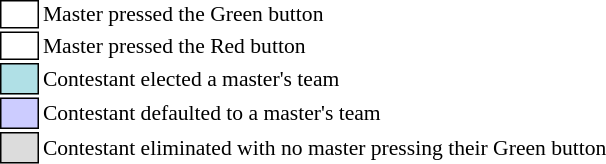<table class="toccolours" style="font-size: 90%; white-space: nowrap;">
<tr>
<td style="background:#FFFFFF; border:1px solid black;"></td>
<td>Master pressed the Green button</td>
</tr>
<tr>
<td style="background:#FFFFFF; border:1px solid black;"></td>
<td>Master pressed the Red button</td>
</tr>
<tr>
<td style="background:#B0E0E6; border:1px solid black;">      </td>
<td>Contestant elected a master's team</td>
</tr>
<tr>
<td style="background:#CCCCFF; border:1px solid black;">      </td>
<td>Contestant defaulted to a master's team</td>
</tr>
<tr>
<td style="background:#DCDCDC; border:1px solid black;">      </td>
<td>Contestant eliminated with no master pressing their Green button</td>
</tr>
<tr>
</tr>
</table>
